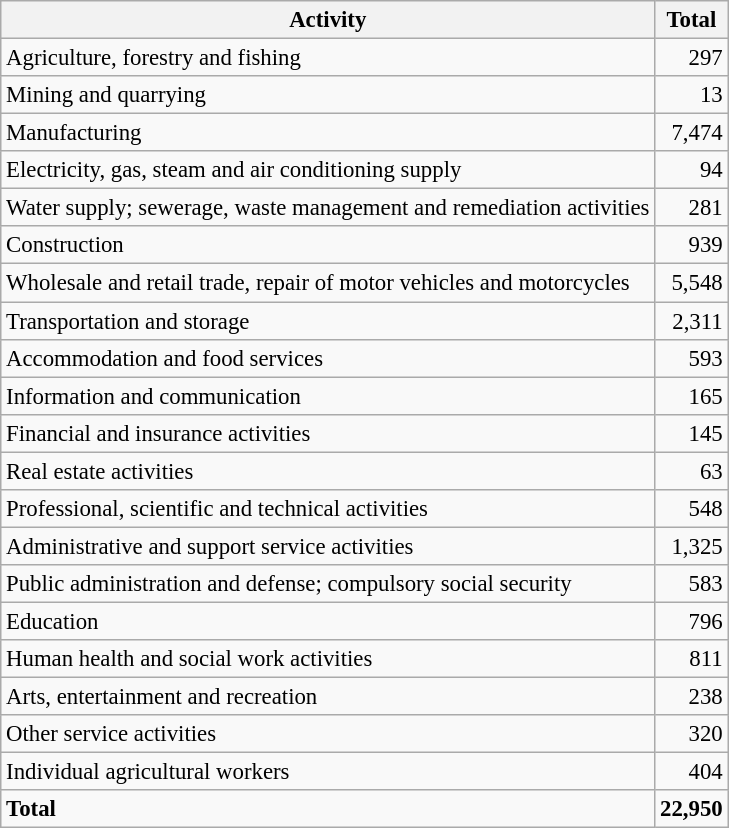<table class="wikitable sortable" style="font-size:95%;">
<tr>
<th>Activity</th>
<th>Total</th>
</tr>
<tr>
<td>Agriculture, forestry and fishing</td>
<td align="right">297</td>
</tr>
<tr>
<td>Mining and quarrying</td>
<td align="right">13</td>
</tr>
<tr>
<td>Manufacturing</td>
<td align="right">7,474</td>
</tr>
<tr>
<td>Electricity, gas, steam and air conditioning supply</td>
<td align="right">94</td>
</tr>
<tr>
<td>Water supply; sewerage, waste management and remediation activities</td>
<td align="right">281</td>
</tr>
<tr>
<td>Construction</td>
<td align="right">939</td>
</tr>
<tr>
<td>Wholesale and retail trade, repair of motor vehicles and motorcycles</td>
<td align="right">5,548</td>
</tr>
<tr>
<td>Transportation and storage</td>
<td align="right">2,311</td>
</tr>
<tr>
<td>Accommodation and food services</td>
<td align="right">593</td>
</tr>
<tr>
<td>Information and communication</td>
<td align="right">165</td>
</tr>
<tr>
<td>Financial and insurance activities</td>
<td align="right">145</td>
</tr>
<tr>
<td>Real estate activities</td>
<td align="right">63</td>
</tr>
<tr>
<td>Professional, scientific and technical activities</td>
<td align="right">548</td>
</tr>
<tr>
<td>Administrative and support service activities</td>
<td align="right">1,325</td>
</tr>
<tr>
<td>Public administration and defense; compulsory social security</td>
<td align="right">583</td>
</tr>
<tr>
<td>Education</td>
<td align="right">796</td>
</tr>
<tr>
<td>Human health and social work activities</td>
<td align="right">811</td>
</tr>
<tr>
<td>Arts, entertainment and recreation</td>
<td align="right">238</td>
</tr>
<tr>
<td>Other service activities</td>
<td align="right">320</td>
</tr>
<tr>
<td>Individual agricultural workers</td>
<td align="right">404</td>
</tr>
<tr class="sortbottom">
<td><strong>Total</strong></td>
<td align="right"><strong>22,950</strong></td>
</tr>
</table>
